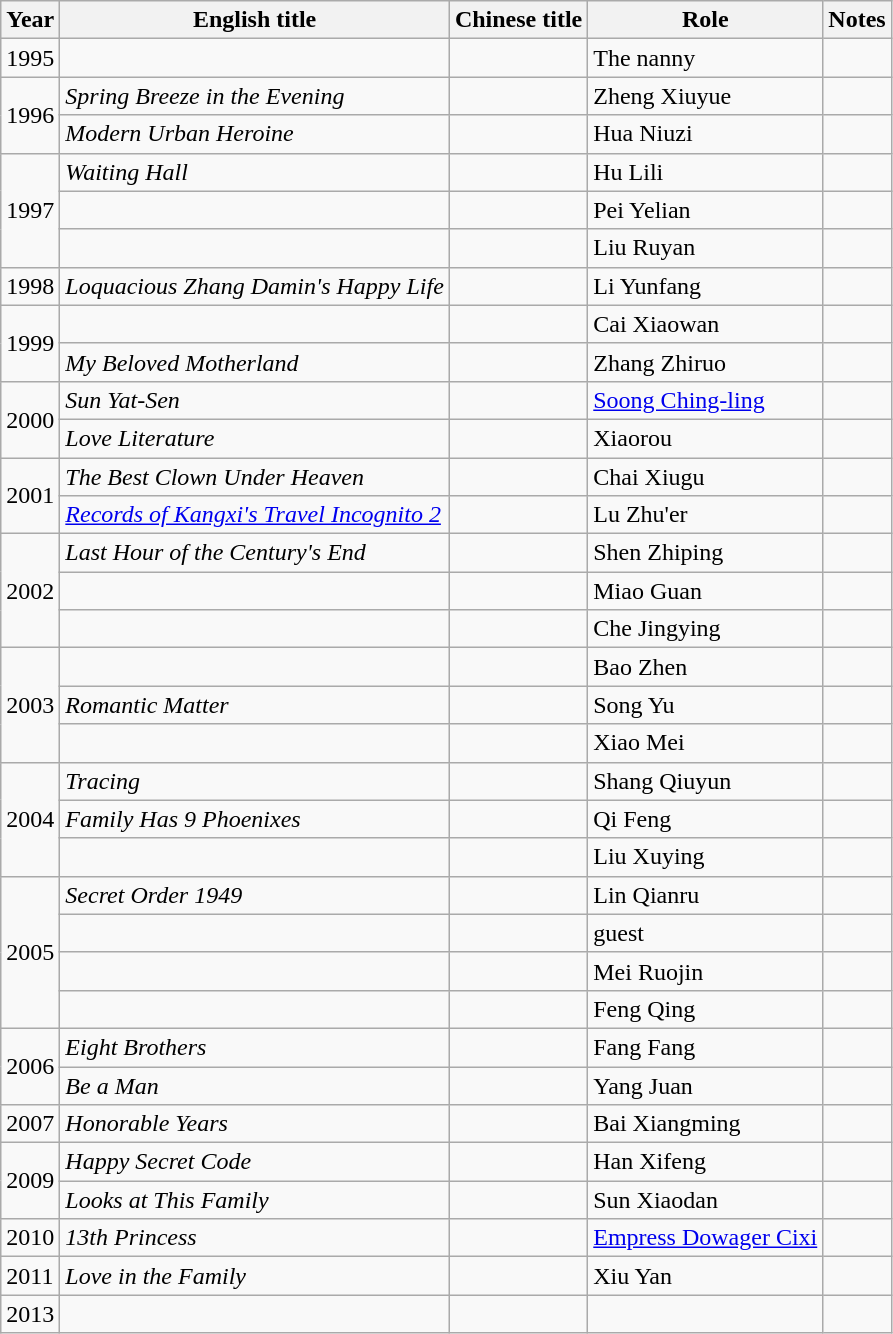<table class="wikitable">
<tr>
<th>Year</th>
<th>English title</th>
<th>Chinese title</th>
<th>Role</th>
<th>Notes</th>
</tr>
<tr>
<td>1995</td>
<td></td>
<td></td>
<td>The nanny</td>
<td></td>
</tr>
<tr>
<td rowspan="2">1996</td>
<td><em>Spring Breeze in the Evening</em></td>
<td></td>
<td>Zheng Xiuyue</td>
<td></td>
</tr>
<tr>
<td><em>Modern Urban Heroine</em></td>
<td></td>
<td>Hua Niuzi</td>
<td></td>
</tr>
<tr>
<td rowspan="3">1997</td>
<td><em>Waiting Hall</em></td>
<td></td>
<td>Hu Lili</td>
<td></td>
</tr>
<tr>
<td></td>
<td></td>
<td>Pei Yelian</td>
<td></td>
</tr>
<tr>
<td></td>
<td></td>
<td>Liu Ruyan</td>
<td></td>
</tr>
<tr>
<td>1998</td>
<td><em>Loquacious Zhang Damin's Happy Life</em></td>
<td></td>
<td>Li Yunfang</td>
<td></td>
</tr>
<tr>
<td rowspan="2">1999</td>
<td></td>
<td></td>
<td>Cai Xiaowan</td>
<td></td>
</tr>
<tr>
<td><em>My Beloved Motherland</em></td>
<td></td>
<td>Zhang Zhiruo</td>
<td></td>
</tr>
<tr>
<td rowspan="2">2000</td>
<td><em>Sun Yat-Sen</em></td>
<td></td>
<td><a href='#'>Soong Ching-ling</a></td>
<td></td>
</tr>
<tr>
<td><em>Love Literature</em></td>
<td></td>
<td>Xiaorou</td>
<td></td>
</tr>
<tr>
<td rowspan="2">2001</td>
<td><em>The Best Clown Under Heaven</em></td>
<td></td>
<td>Chai Xiugu</td>
<td></td>
</tr>
<tr>
<td><em><a href='#'>Records of Kangxi's Travel Incognito 2</a></em></td>
<td></td>
<td>Lu Zhu'er</td>
<td></td>
</tr>
<tr>
<td rowspan="3">2002</td>
<td><em>Last Hour of the Century's End</em></td>
<td></td>
<td>Shen Zhiping</td>
<td></td>
</tr>
<tr>
<td></td>
<td></td>
<td>Miao Guan</td>
<td></td>
</tr>
<tr>
<td></td>
<td></td>
<td>Che Jingying</td>
<td></td>
</tr>
<tr>
<td rowspan="3">2003</td>
<td></td>
<td></td>
<td>Bao Zhen</td>
<td></td>
</tr>
<tr>
<td><em>Romantic Matter</em></td>
<td></td>
<td>Song Yu</td>
<td></td>
</tr>
<tr>
<td></td>
<td></td>
<td>Xiao Mei</td>
<td></td>
</tr>
<tr>
<td rowspan="3">2004</td>
<td><em>Tracing</em></td>
<td></td>
<td>Shang Qiuyun</td>
<td></td>
</tr>
<tr>
<td><em>Family Has 9 Phoenixes</em></td>
<td></td>
<td>Qi Feng</td>
<td></td>
</tr>
<tr>
<td></td>
<td></td>
<td>Liu Xuying</td>
<td></td>
</tr>
<tr>
<td rowspan="4">2005</td>
<td><em>Secret Order 1949</em></td>
<td></td>
<td>Lin Qianru</td>
<td></td>
</tr>
<tr>
<td></td>
<td></td>
<td>guest</td>
<td></td>
</tr>
<tr>
<td></td>
<td></td>
<td>Mei Ruojin</td>
<td></td>
</tr>
<tr>
<td></td>
<td></td>
<td>Feng Qing</td>
<td></td>
</tr>
<tr>
<td rowspan="2">2006</td>
<td><em>Eight Brothers</em></td>
<td></td>
<td>Fang Fang</td>
<td></td>
</tr>
<tr>
<td><em>Be a Man</em></td>
<td></td>
<td>Yang Juan</td>
<td></td>
</tr>
<tr>
<td>2007</td>
<td><em>Honorable Years</em></td>
<td></td>
<td>Bai Xiangming</td>
<td></td>
</tr>
<tr>
<td rowspan="2">2009</td>
<td><em>Happy Secret Code</em></td>
<td></td>
<td>Han Xifeng</td>
<td></td>
</tr>
<tr>
<td><em>Looks at This Family</em></td>
<td></td>
<td>Sun Xiaodan</td>
<td></td>
</tr>
<tr>
<td>2010</td>
<td><em>13th Princess</em></td>
<td></td>
<td><a href='#'>Empress Dowager Cixi</a></td>
<td></td>
</tr>
<tr>
<td>2011</td>
<td><em>Love in the Family</em></td>
<td></td>
<td>Xiu Yan</td>
<td></td>
</tr>
<tr>
<td rowspan="1">2013</td>
<td></td>
<td></td>
<td></td>
<td></td>
</tr>
</table>
